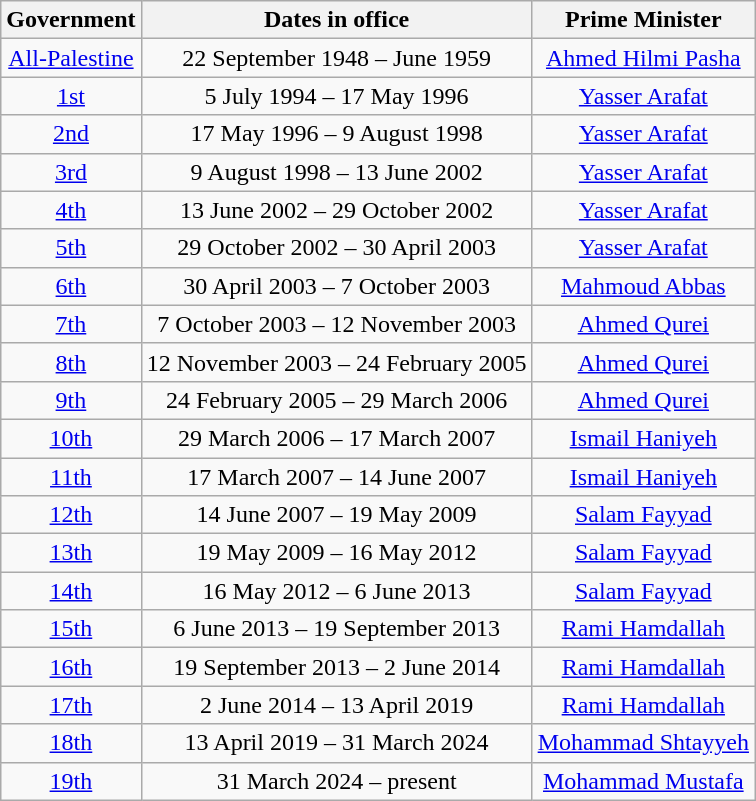<table class=wikitable style=text-align:center>
<tr>
<th>Government</th>
<th>Dates in office</th>
<th>Prime Minister</th>
</tr>
<tr>
<td><a href='#'>All-Palestine</a></td>
<td>22 September 1948 – June 1959</td>
<td><a href='#'>Ahmed Hilmi Pasha</a></td>
</tr>
<tr>
<td><a href='#'>1st</a></td>
<td>5 July 1994 – 17 May 1996</td>
<td><a href='#'>Yasser Arafat</a></td>
</tr>
<tr>
<td><a href='#'>2nd</a></td>
<td>17 May 1996 – 9 August 1998</td>
<td><a href='#'>Yasser Arafat</a></td>
</tr>
<tr>
<td><a href='#'>3rd</a></td>
<td>9 August 1998 – 13 June 2002</td>
<td><a href='#'>Yasser Arafat</a></td>
</tr>
<tr>
<td><a href='#'>4th</a></td>
<td>13 June 2002 – 29 October 2002</td>
<td><a href='#'>Yasser Arafat</a></td>
</tr>
<tr>
<td><a href='#'>5th</a></td>
<td>29 October 2002 – 30 April 2003</td>
<td><a href='#'>Yasser Arafat</a></td>
</tr>
<tr>
<td><a href='#'>6th</a></td>
<td>30 April 2003 – 7 October 2003</td>
<td><a href='#'>Mahmoud Abbas</a></td>
</tr>
<tr>
<td><a href='#'>7th</a></td>
<td>7 October 2003 – 12 November 2003</td>
<td><a href='#'>Ahmed Qurei</a></td>
</tr>
<tr>
<td><a href='#'>8th</a></td>
<td>12 November 2003 – 24 February 2005</td>
<td><a href='#'>Ahmed Qurei</a></td>
</tr>
<tr>
<td><a href='#'>9th</a></td>
<td>24 February 2005 – 29 March 2006</td>
<td><a href='#'>Ahmed Qurei</a></td>
</tr>
<tr>
<td><a href='#'>10th</a></td>
<td>29 March 2006 – 17 March 2007</td>
<td><a href='#'>Ismail Haniyeh</a></td>
</tr>
<tr>
<td><a href='#'>11th</a></td>
<td>17 March 2007 – 14 June 2007</td>
<td><a href='#'>Ismail Haniyeh</a></td>
</tr>
<tr>
<td><a href='#'>12th</a></td>
<td>14 June 2007 – 19 May 2009</td>
<td><a href='#'>Salam Fayyad</a></td>
</tr>
<tr>
<td><a href='#'>13th</a></td>
<td>19 May 2009 – 16 May 2012</td>
<td><a href='#'>Salam Fayyad</a></td>
</tr>
<tr>
<td><a href='#'>14th</a></td>
<td>16 May 2012 – 6 June 2013</td>
<td><a href='#'>Salam Fayyad</a></td>
</tr>
<tr>
<td><a href='#'>15th</a></td>
<td>6 June 2013 – 19 September 2013</td>
<td><a href='#'>Rami Hamdallah</a></td>
</tr>
<tr>
<td><a href='#'>16th</a></td>
<td>19 September 2013 – 2 June 2014</td>
<td><a href='#'>Rami Hamdallah</a></td>
</tr>
<tr>
<td><a href='#'>17th</a></td>
<td>2 June 2014 – 13 April 2019</td>
<td><a href='#'>Rami Hamdallah</a></td>
</tr>
<tr>
<td><a href='#'>18th</a></td>
<td>13 April 2019 – 31 March 2024</td>
<td><a href='#'>Mohammad Shtayyeh</a></td>
</tr>
<tr>
<td><a href='#'>19th</a></td>
<td>31 March 2024 – present</td>
<td><a href='#'>Mohammad Mustafa</a></td>
</tr>
</table>
